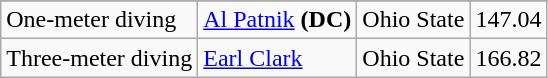<table class="wikitable sortable" style="text-align:left">
<tr>
</tr>
<tr>
<td>One-meter diving</td>
<td><a href='#'>Al Patnik</a> <strong>(DC)</strong></td>
<td>Ohio State</td>
<td>147.04</td>
</tr>
<tr>
<td>Three-meter diving</td>
<td><a href='#'>Earl Clark</a></td>
<td>Ohio State</td>
<td>166.82</td>
</tr>
</table>
